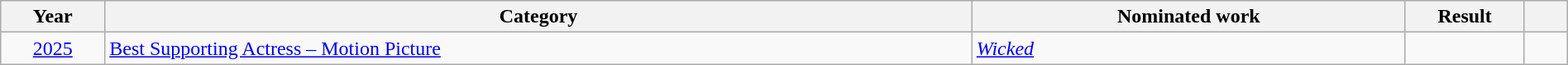<table class="wikitable plainrowheaders" style="width:100%;">
<tr>
<th scope="col" style="width:2%;">Year</th>
<th scope="col" style="width:20%;">Category</th>
<th scope="col" style="width:10%;">Nominated work</th>
<th scope="col" style="width:2%;">Result</th>
<th scope="col" style="width:1%;"></th>
</tr>
<tr>
<td align="center"><a href='#'>2025</a></td>
<td><a href='#'>Best Supporting Actress – Motion Picture</a></td>
<td><em><a href='#'>Wicked</a></em></td>
<td></td>
<td style="text-align:center;"></td>
</tr>
</table>
